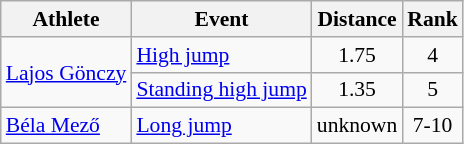<table class=wikitable style="font-size:90%; text-align:center">
<tr>
<th>Athlete</th>
<th>Event</th>
<th>Distance</th>
<th>Rank</th>
</tr>
<tr>
<td rowspan=2 align=left><a href='#'>Lajos Gönczy</a></td>
<td align=left><a href='#'>High jump</a></td>
<td>1.75</td>
<td>4</td>
</tr>
<tr>
<td align=left><a href='#'>Standing high jump</a></td>
<td>1.35</td>
<td>5</td>
</tr>
<tr>
<td align=left><a href='#'>Béla Mező</a></td>
<td align=left><a href='#'>Long jump</a></td>
<td>unknown</td>
<td>7-10</td>
</tr>
</table>
